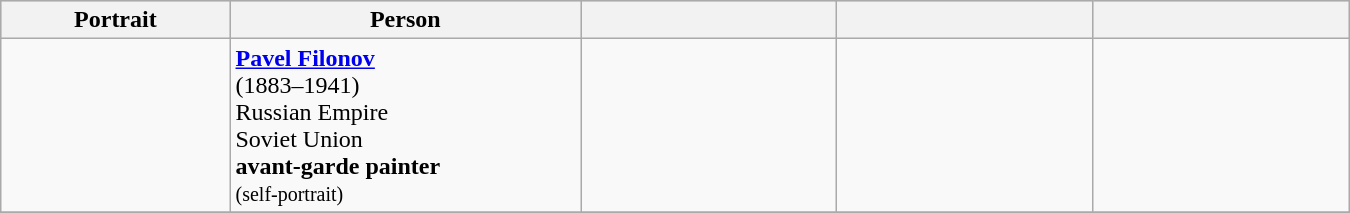<table class="wikitable" width=900pt>
<tr bgcolor="#cccccc">
<th width=17%>Portrait</th>
<th width=26%>Person</th>
<th width=19%></th>
<th width=19%></th>
<th width=19%></th>
</tr>
<tr>
<td align=center></td>
<td><strong><a href='#'>Pavel Filonov</a></strong> <br>(1883–1941)<br>Russian Empire<br>Soviet Union<br><strong>avant-garde painter</strong> <br><small>(self-portrait)</small></td>
<td align=center></td>
<td align=center></td>
<td align=center></td>
</tr>
<tr>
</tr>
</table>
